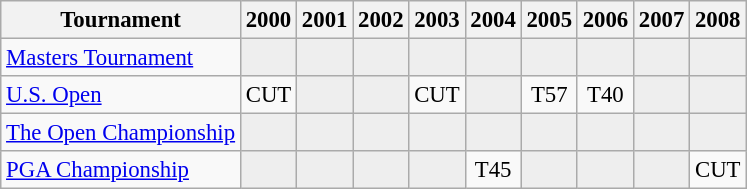<table class="wikitable" style="font-size:95%;text-align:center;">
<tr>
<th>Tournament</th>
<th>2000</th>
<th>2001</th>
<th>2002</th>
<th>2003</th>
<th>2004</th>
<th>2005</th>
<th>2006</th>
<th>2007</th>
<th>2008</th>
</tr>
<tr>
<td align=left><a href='#'>Masters Tournament</a></td>
<td style="background:#eeeeee;"></td>
<td style="background:#eeeeee;"></td>
<td style="background:#eeeeee;"></td>
<td style="background:#eeeeee;"></td>
<td style="background:#eeeeee;"></td>
<td style="background:#eeeeee;"></td>
<td style="background:#eeeeee;"></td>
<td style="background:#eeeeee;"></td>
<td style="background:#eeeeee;"></td>
</tr>
<tr>
<td align=left><a href='#'>U.S. Open</a></td>
<td>CUT</td>
<td style="background:#eeeeee;"></td>
<td style="background:#eeeeee;"></td>
<td>CUT</td>
<td style="background:#eeeeee;"></td>
<td>T57</td>
<td>T40</td>
<td style="background:#eeeeee;"></td>
<td style="background:#eeeeee;"></td>
</tr>
<tr>
<td align=left><a href='#'>The Open Championship</a></td>
<td style="background:#eeeeee;"></td>
<td style="background:#eeeeee;"></td>
<td style="background:#eeeeee;"></td>
<td style="background:#eeeeee;"></td>
<td style="background:#eeeeee;"></td>
<td style="background:#eeeeee;"></td>
<td style="background:#eeeeee;"></td>
<td style="background:#eeeeee;"></td>
<td style="background:#eeeeee;"></td>
</tr>
<tr>
<td align=left><a href='#'>PGA Championship</a></td>
<td style="background:#eeeeee;"></td>
<td style="background:#eeeeee;"></td>
<td style="background:#eeeeee;"></td>
<td style="background:#eeeeee;"></td>
<td>T45</td>
<td style="background:#eeeeee;"></td>
<td style="background:#eeeeee;"></td>
<td style="background:#eeeeee;"></td>
<td>CUT</td>
</tr>
</table>
